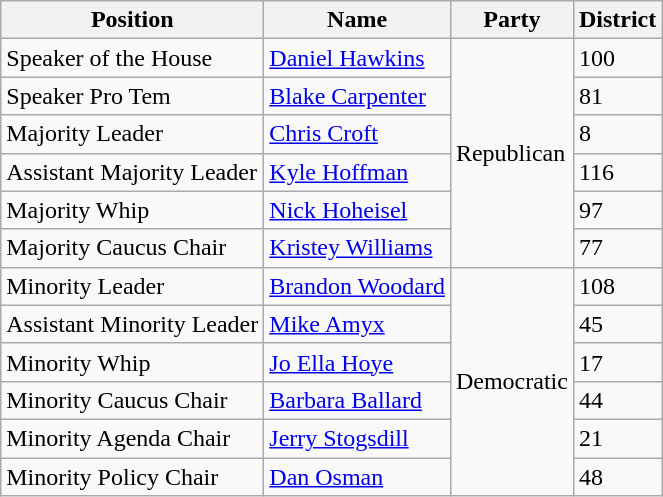<table class="sortable wikitable">
<tr>
<th>Position</th>
<th>Name</th>
<th>Party</th>
<th>District</th>
</tr>
<tr>
<td>Speaker of the House</td>
<td><a href='#'>Daniel Hawkins</a></td>
<td rowspan="6" >Republican</td>
<td>100</td>
</tr>
<tr>
<td>Speaker Pro Tem</td>
<td><a href='#'>Blake Carpenter</a></td>
<td>81</td>
</tr>
<tr>
<td>Majority Leader</td>
<td><a href='#'>Chris Croft</a></td>
<td>8</td>
</tr>
<tr>
<td>Assistant Majority Leader</td>
<td><a href='#'>Kyle Hoffman</a></td>
<td>116</td>
</tr>
<tr>
<td>Majority Whip</td>
<td><a href='#'>Nick Hoheisel</a></td>
<td>97</td>
</tr>
<tr>
<td>Majority Caucus Chair</td>
<td><a href='#'>Kristey Williams</a></td>
<td>77</td>
</tr>
<tr>
<td>Minority Leader</td>
<td><a href='#'>Brandon Woodard</a></td>
<td rowspan="6" >Democratic</td>
<td>108</td>
</tr>
<tr>
<td>Assistant Minority Leader</td>
<td><a href='#'>Mike Amyx</a></td>
<td>45</td>
</tr>
<tr>
<td>Minority Whip</td>
<td><a href='#'>Jo Ella Hoye</a></td>
<td>17</td>
</tr>
<tr>
<td>Minority Caucus Chair</td>
<td><a href='#'>Barbara Ballard</a></td>
<td>44</td>
</tr>
<tr>
<td>Minority Agenda Chair</td>
<td><a href='#'>Jerry Stogsdill</a></td>
<td>21</td>
</tr>
<tr>
<td>Minority Policy Chair</td>
<td><a href='#'>Dan Osman</a></td>
<td>48</td>
</tr>
</table>
